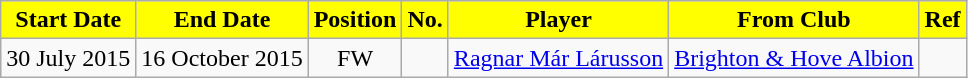<table class="wikitable sortable">
<tr>
<th style="background:#ffff00; color:black;"><strong>Start Date</strong></th>
<th style="background:#ffff00; color:black;"><strong>End Date</strong></th>
<th style="background:#ffff00; color:black;"><strong>Position</strong></th>
<th style="background:#ffff00; color:black;"><strong>No.</strong></th>
<th style="background:#ffff00; color:black;"><strong>Player</strong></th>
<th style="background:#ffff00; color:black;"><strong>From Club</strong></th>
<th style="background:#ffff00; color:black;"><strong>Ref</strong></th>
</tr>
<tr>
<td>30 July 2015</td>
<td>16 October 2015</td>
<td style="text-align:center;">FW</td>
<td style="text-align:center;"></td>
<td style="text-align:left;"> <a href='#'>Ragnar Már Lárusson</a></td>
<td style="text-align:left;"> <a href='#'>Brighton & Hove Albion</a></td>
<td></td>
</tr>
</table>
